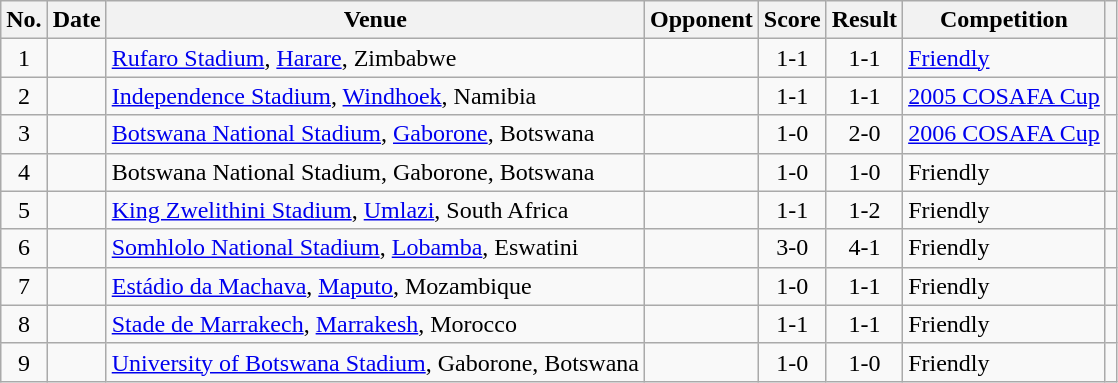<table class="wikitable sortable">
<tr>
<th scope="col">No.</th>
<th scope="col">Date</th>
<th scope="col">Venue</th>
<th scope="col">Opponent</th>
<th scope="col">Score</th>
<th scope="col">Result</th>
<th scope="col">Competition</th>
<th scope="col" class="unsortable"></th>
</tr>
<tr>
<td style="text-align:center">1</td>
<td></td>
<td><a href='#'>Rufaro Stadium</a>, <a href='#'>Harare</a>, Zimbabwe</td>
<td></td>
<td style="text-align:center">1-1</td>
<td style="text-align:center">1-1</td>
<td><a href='#'>Friendly</a></td>
<td></td>
</tr>
<tr>
<td style="text-align:center">2</td>
<td></td>
<td><a href='#'>Independence Stadium</a>, <a href='#'>Windhoek</a>, Namibia</td>
<td></td>
<td style="text-align:center">1-1</td>
<td style="text-align:center">1-1</td>
<td><a href='#'>2005 COSAFA Cup</a></td>
<td></td>
</tr>
<tr>
<td style="text-align:center">3</td>
<td></td>
<td><a href='#'>Botswana National Stadium</a>, <a href='#'>Gaborone</a>, Botswana</td>
<td></td>
<td style="text-align:center">1-0</td>
<td style="text-align:center">2-0</td>
<td><a href='#'>2006 COSAFA Cup</a></td>
<td></td>
</tr>
<tr>
<td style="text-align:center">4</td>
<td></td>
<td>Botswana National Stadium, Gaborone, Botswana</td>
<td></td>
<td style="text-align:center">1-0</td>
<td style="text-align:center">1-0</td>
<td>Friendly</td>
<td></td>
</tr>
<tr>
<td style="text-align:center">5</td>
<td></td>
<td><a href='#'>King Zwelithini Stadium</a>, <a href='#'>Umlazi</a>, South Africa</td>
<td></td>
<td style="text-align:center">1-1</td>
<td style="text-align:center">1-2</td>
<td>Friendly</td>
<td></td>
</tr>
<tr>
<td style="text-align:center">6</td>
<td></td>
<td><a href='#'>Somhlolo National Stadium</a>, <a href='#'>Lobamba</a>, Eswatini</td>
<td></td>
<td style="text-align:center">3-0</td>
<td style="text-align:center">4-1</td>
<td>Friendly</td>
<td></td>
</tr>
<tr>
<td style="text-align:center">7</td>
<td></td>
<td><a href='#'>Estádio da Machava</a>, <a href='#'>Maputo</a>, Mozambique</td>
<td></td>
<td style="text-align:center">1-0</td>
<td style="text-align:center">1-1</td>
<td>Friendly</td>
<td></td>
</tr>
<tr>
<td style="text-align:center">8</td>
<td></td>
<td><a href='#'>Stade de Marrakech</a>, <a href='#'>Marrakesh</a>, Morocco</td>
<td></td>
<td style="text-align:center">1-1</td>
<td style="text-align:center">1-1</td>
<td>Friendly</td>
<td></td>
</tr>
<tr>
<td style="text-align:center">9</td>
<td></td>
<td><a href='#'>University of Botswana Stadium</a>, Gaborone, Botswana</td>
<td></td>
<td style="text-align:center">1-0</td>
<td style="text-align:center">1-0</td>
<td>Friendly</td>
<td></td>
</tr>
</table>
